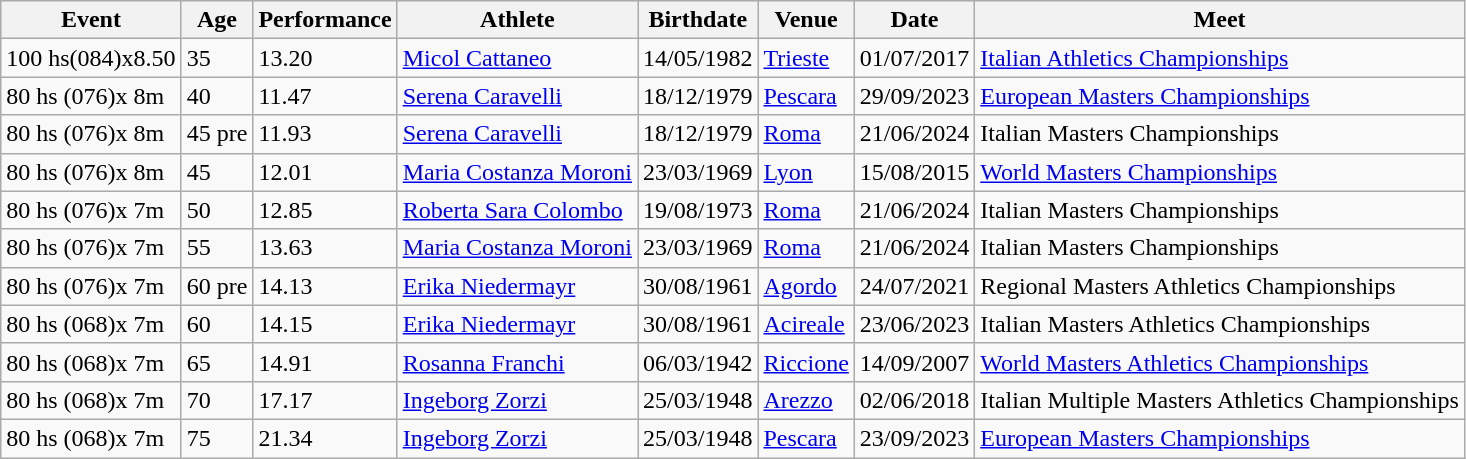<table class="wikitable" width= style="font-size:90%; text-align:center">
<tr>
<th>Event</th>
<th>Age</th>
<th>Performance</th>
<th>Athlete</th>
<th>Birthdate</th>
<th>Venue</th>
<th>Date</th>
<th>Meet</th>
</tr>
<tr>
<td>100 hs(084)x8.50</td>
<td>35</td>
<td>13.20 </td>
<td align=left><a href='#'>Micol Cattaneo</a></td>
<td>14/05/1982</td>
<td align=left><a href='#'>Trieste</a></td>
<td>01/07/2017</td>
<td><a href='#'>Italian Athletics Championships</a></td>
</tr>
<tr>
<td>80 hs (076)x 8m</td>
<td>40</td>
<td>11.47 </td>
<td align=left><a href='#'>Serena Caravelli</a></td>
<td>18/12/1979</td>
<td align=left><a href='#'>Pescara</a></td>
<td>29/09/2023</td>
<td><a href='#'>European Masters Championships</a></td>
</tr>
<tr>
<td>80 hs (076)x 8m</td>
<td>45 pre</td>
<td>11.93 </td>
<td align=left><a href='#'>Serena Caravelli</a></td>
<td>18/12/1979</td>
<td align=left><a href='#'>Roma</a></td>
<td>21/06/2024</td>
<td>Italian Masters Championships</td>
</tr>
<tr>
<td>80 hs (076)x 8m</td>
<td>45</td>
<td>12.01 </td>
<td align=left><a href='#'>Maria Costanza Moroni</a></td>
<td>23/03/1969</td>
<td align=left><a href='#'>Lyon</a></td>
<td>15/08/2015</td>
<td><a href='#'>World Masters Championships</a></td>
</tr>
<tr>
<td>80 hs (076)x 7m</td>
<td>50</td>
<td>12.85 </td>
<td align=left><a href='#'>Roberta Sara Colombo</a></td>
<td>19/08/1973</td>
<td align=left><a href='#'>Roma</a></td>
<td>21/06/2024</td>
<td>Italian Masters Championships</td>
</tr>
<tr>
<td>80 hs (076)x 7m</td>
<td>55</td>
<td>13.63 </td>
<td align=left><a href='#'>Maria Costanza Moroni</a></td>
<td>23/03/1969</td>
<td align=left><a href='#'>Roma</a></td>
<td>21/06/2024</td>
<td>Italian Masters Championships</td>
</tr>
<tr>
<td>80 hs (076)x 7m</td>
<td>60 pre</td>
<td>14.13 </td>
<td align=left><a href='#'>Erika Niedermayr</a></td>
<td>30/08/1961</td>
<td align=left><a href='#'>Agordo</a></td>
<td>24/07/2021</td>
<td>Regional Masters Athletics Championships</td>
</tr>
<tr>
<td>80 hs (068)x 7m</td>
<td>60</td>
<td>14.15 </td>
<td align=left><a href='#'>Erika Niedermayr</a></td>
<td>30/08/1961</td>
<td align=left><a href='#'>Acireale</a></td>
<td>23/06/2023</td>
<td>Italian  Masters Athletics Championships</td>
</tr>
<tr>
<td>80 hs (068)x 7m</td>
<td>65</td>
<td>14.91 </td>
<td align=left><a href='#'>Rosanna Franchi</a></td>
<td>06/03/1942</td>
<td align=left><a href='#'>Riccione</a></td>
<td>14/09/2007</td>
<td><a href='#'>World Masters Athletics Championships</a></td>
</tr>
<tr>
<td>80 hs (068)x 7m</td>
<td>70</td>
<td>17.17 </td>
<td align=left><a href='#'>Ingeborg Zorzi</a></td>
<td>25/03/1948</td>
<td align=left><a href='#'>Arezzo</a></td>
<td>02/06/2018</td>
<td>Italian Multiple Masters Athletics Championships</td>
</tr>
<tr>
<td>80 hs (068)x 7m</td>
<td>75</td>
<td>21.34 </td>
<td align=left><a href='#'>Ingeborg Zorzi</a></td>
<td>25/03/1948</td>
<td align=left><a href='#'>Pescara</a></td>
<td>23/09/2023</td>
<td><a href='#'>European Masters Championships</a></td>
</tr>
</table>
